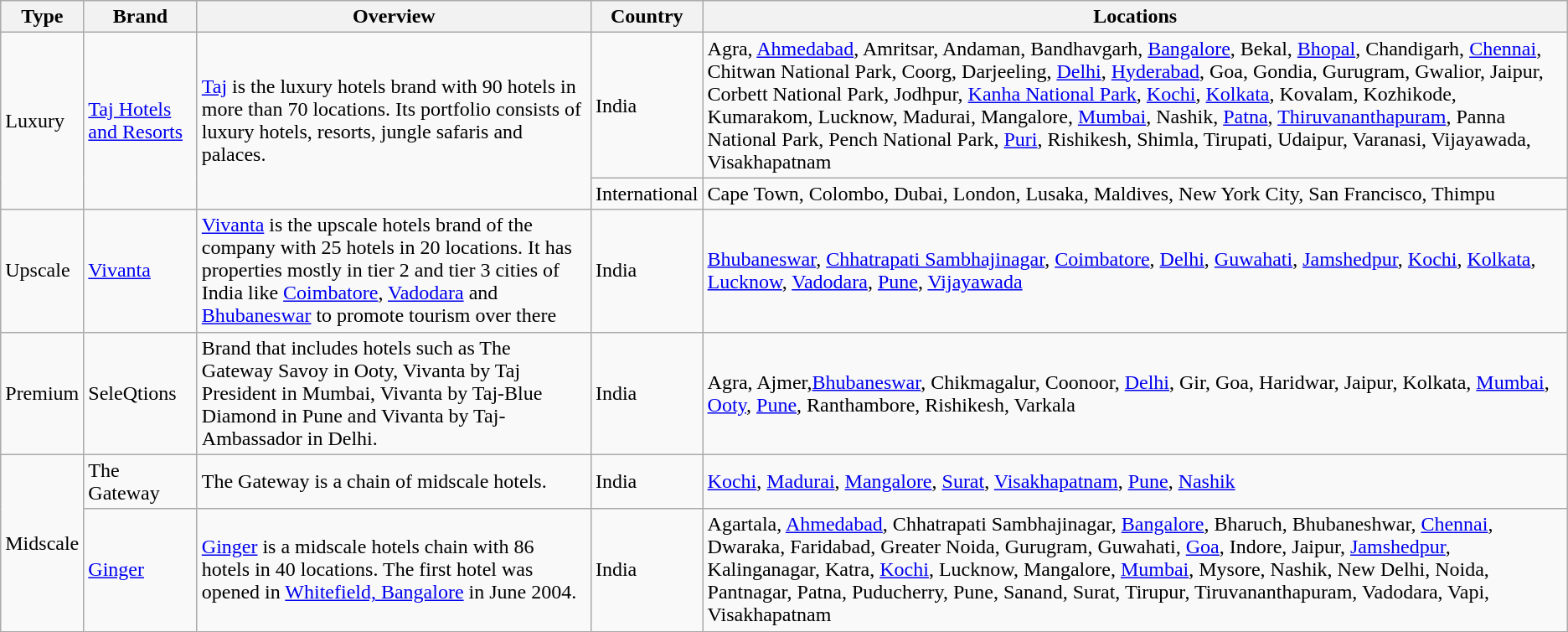<table class="wikitable">
<tr>
<th>Type</th>
<th>Brand</th>
<th>Overview</th>
<th>Country</th>
<th>Locations</th>
</tr>
<tr>
<td rowspan="2">Luxury</td>
<td rowspan="2"><a href='#'>Taj Hotels and Resorts</a></td>
<td rowspan="2"><a href='#'>Taj</a> is the luxury hotels brand with 90 hotels in more than 70 locations. Its portfolio consists of luxury hotels, resorts, jungle safaris and palaces.</td>
<td>India</td>
<td>Agra, <a href='#'>Ahmedabad</a>, Amritsar, Andaman, Bandhavgarh, <a href='#'>Bangalore</a>, Bekal, <a href='#'>Bhopal</a>, Chandigarh, <a href='#'>Chennai</a>, Chitwan National Park, Coorg, Darjeeling, <a href='#'>Delhi</a>, <a href='#'>Hyderabad</a>, Goa, Gondia, Gurugram, Gwalior, Jaipur, Corbett National Park, Jodhpur, <a href='#'>Kanha National Park</a>, <a href='#'>Kochi</a>, <a href='#'>Kolkata</a>, Kovalam, Kozhikode, Kumarakom, Lucknow, Madurai, Mangalore, <a href='#'>Mumbai</a>, Nashik, <a href='#'>Patna</a>, <a href='#'>Thiruvananthapuram</a>, Panna National Park, Pench National Park, <a href='#'>Puri</a>, Rishikesh, Shimla, Tirupati, Udaipur, Varanasi, Vijayawada, Visakhapatnam</td>
</tr>
<tr>
<td>International</td>
<td>Cape Town, Colombo, Dubai, London, Lusaka, Maldives, New York City, San Francisco, Thimpu</td>
</tr>
<tr>
<td>Upscale</td>
<td><a href='#'>Vivanta</a></td>
<td><a href='#'>Vivanta</a> is the upscale hotels brand of the company with 25 hotels in 20 locations. It has properties mostly in tier 2 and tier 3 cities of India like <a href='#'>Coimbatore</a>, <a href='#'>Vadodara</a> and <a href='#'>Bhubaneswar</a> to promote tourism over there</td>
<td>India</td>
<td><a href='#'>Bhubaneswar</a>, <a href='#'>Chhatrapati Sambhajinagar</a>, <a href='#'>Coimbatore</a>, <a href='#'>Delhi</a>, <a href='#'>Guwahati</a>, <a href='#'>Jamshedpur</a>, <a href='#'>Kochi</a>, <a href='#'>Kolkata</a>, <a href='#'>Lucknow</a>, <a href='#'>Vadodara</a>, <a href='#'>Pune</a>, <a href='#'>Vijayawada</a></td>
</tr>
<tr>
<td>Premium</td>
<td>SeleQtions</td>
<td>Brand that includes hotels such as The Gateway Savoy in Ooty, Vivanta by Taj President in Mumbai, Vivanta by Taj-Blue Diamond in Pune and Vivanta by Taj-Ambassador in Delhi.</td>
<td>India</td>
<td>Agra, Ajmer,<a href='#'>Bhubaneswar</a>, Chikmagalur, Coonoor, <a href='#'>Delhi</a>, Gir, Goa, Haridwar, Jaipur, Kolkata, <a href='#'>Mumbai</a>, <a href='#'>Ooty</a>, <a href='#'>Pune</a>, Ranthambore, Rishikesh, Varkala </td>
</tr>
<tr>
<td rowspan="2">Midscale</td>
<td>The Gateway</td>
<td>The Gateway is a chain of midscale hotels.</td>
<td>India</td>
<td><a href='#'>Kochi</a>, <a href='#'>Madurai</a>, <a href='#'>Mangalore</a>, <a href='#'>Surat</a>, <a href='#'>Visakhapatnam</a>, <a href='#'>Pune</a>, <a href='#'>Nashik</a></td>
</tr>
<tr>
<td><a href='#'>Ginger</a></td>
<td><a href='#'>Ginger</a> is a midscale hotels chain with 86 hotels in 40 locations. The first hotel was opened in <a href='#'>Whitefield, Bangalore</a> in June 2004.</td>
<td>India</td>
<td>Agartala, <a href='#'>Ahmedabad</a>, Chhatrapati Sambhajinagar, <a href='#'>Bangalore</a>, Bharuch, Bhubaneshwar, <a href='#'>Chennai</a>, Dwaraka, Faridabad, Greater Noida, Gurugram, Guwahati, <a href='#'>Goa</a>, Indore, Jaipur, <a href='#'>Jamshedpur</a>, Kalinganagar, Katra, <a href='#'>Kochi</a>, Lucknow, Mangalore, <a href='#'>Mumbai</a>, Mysore, Nashik, New Delhi, Noida, Pantnagar, Patna, Puducherry, Pune, Sanand, Surat, Tirupur, Tiruvananthapuram, Vadodara, Vapi, Visakhapatnam </td>
</tr>
</table>
